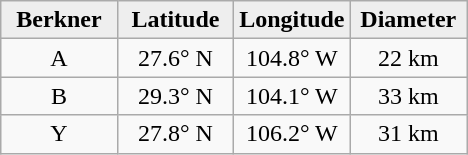<table class="wikitable">
<tr>
<th width="25%" style="background:#eeeeee;">Berkner</th>
<th width="25%" style="background:#eeeeee;">Latitude</th>
<th width="25%" style="background:#eeeeee;">Longitude</th>
<th width="25%" style="background:#eeeeee;">Diameter</th>
</tr>
<tr>
<td align="center">A</td>
<td align="center">27.6° N</td>
<td align="center">104.8° W</td>
<td align="center">22 km</td>
</tr>
<tr>
<td align="center">B</td>
<td align="center">29.3° N</td>
<td align="center">104.1° W</td>
<td align="center">33 km</td>
</tr>
<tr>
<td align="center">Y</td>
<td align="center">27.8° N</td>
<td align="center">106.2° W</td>
<td align="center">31 km</td>
</tr>
</table>
